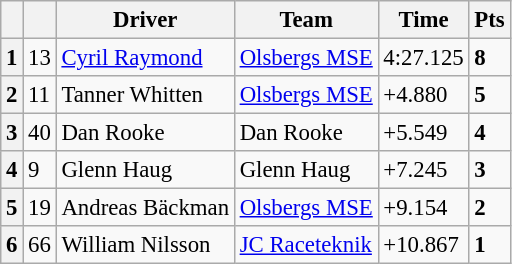<table class=wikitable style="font-size:95%">
<tr>
<th></th>
<th></th>
<th>Driver</th>
<th>Team</th>
<th>Time</th>
<th>Pts</th>
</tr>
<tr>
<th>1</th>
<td>13</td>
<td> <a href='#'>Cyril Raymond</a></td>
<td><a href='#'>Olsbergs MSE</a></td>
<td>4:27.125</td>
<td><strong>8</strong></td>
</tr>
<tr>
<th>2</th>
<td>11</td>
<td> Tanner Whitten</td>
<td><a href='#'>Olsbergs MSE</a></td>
<td>+4.880</td>
<td><strong>5</strong></td>
</tr>
<tr>
<th>3</th>
<td>40</td>
<td> Dan Rooke</td>
<td>Dan Rooke</td>
<td>+5.549</td>
<td><strong>4</strong></td>
</tr>
<tr>
<th>4</th>
<td>9</td>
<td> Glenn Haug</td>
<td>Glenn Haug</td>
<td>+7.245</td>
<td><strong>3</strong></td>
</tr>
<tr>
<th>5</th>
<td>19</td>
<td> Andreas Bäckman</td>
<td><a href='#'>Olsbergs MSE</a></td>
<td>+9.154</td>
<td><strong>2</strong></td>
</tr>
<tr>
<th>6</th>
<td>66</td>
<td> William Nilsson</td>
<td><a href='#'>JC Raceteknik</a></td>
<td>+10.867</td>
<td><strong>1</strong></td>
</tr>
</table>
